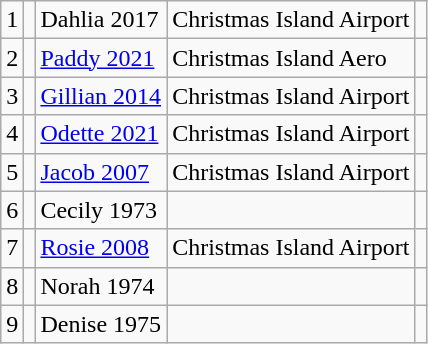<table class="wikitable">
<tr>
<td>1</td>
<td></td>
<td>Dahlia 2017</td>
<td>Christmas Island Airport</td>
<td></td>
</tr>
<tr>
<td>2</td>
<td></td>
<td><a href='#'>Paddy 2021</a></td>
<td>Christmas Island Aero</td>
<td></td>
</tr>
<tr>
<td>3</td>
<td></td>
<td><a href='#'>Gillian 2014</a></td>
<td>Christmas Island Airport</td>
<td></td>
</tr>
<tr>
<td>4</td>
<td></td>
<td><a href='#'>Odette 2021</a></td>
<td>Christmas Island Airport</td>
<td></td>
</tr>
<tr>
<td>5</td>
<td></td>
<td><a href='#'>Jacob 2007</a></td>
<td>Christmas Island Airport</td>
<td></td>
</tr>
<tr>
<td>6</td>
<td></td>
<td>Cecily 1973</td>
<td></td>
<td></td>
</tr>
<tr>
<td>7</td>
<td></td>
<td><a href='#'>Rosie 2008</a></td>
<td>Christmas Island Airport</td>
<td></td>
</tr>
<tr>
<td>8</td>
<td></td>
<td>Norah 1974</td>
<td></td>
<td></td>
</tr>
<tr>
<td>9</td>
<td></td>
<td>Denise 1975</td>
<td></td>
<td></td>
</tr>
</table>
